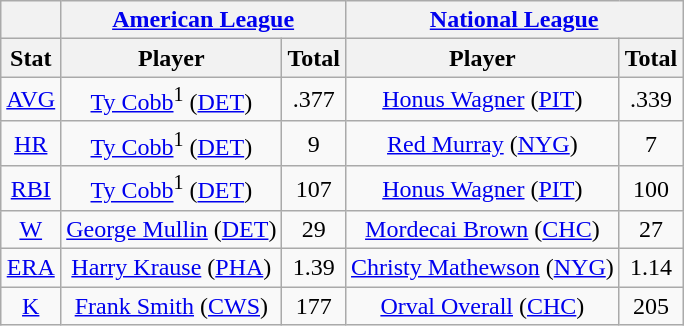<table class="wikitable" style="text-align:center;">
<tr>
<th></th>
<th colspan=2><a href='#'>American League</a></th>
<th colspan=2><a href='#'>National League</a></th>
</tr>
<tr>
<th>Stat</th>
<th>Player</th>
<th>Total</th>
<th>Player</th>
<th>Total</th>
</tr>
<tr>
<td><a href='#'>AVG</a></td>
<td><a href='#'>Ty Cobb</a><sup>1</sup> (<a href='#'>DET</a>)</td>
<td>.377</td>
<td><a href='#'>Honus Wagner</a> (<a href='#'>PIT</a>)</td>
<td>.339</td>
</tr>
<tr>
<td><a href='#'>HR</a></td>
<td><a href='#'>Ty Cobb</a><sup>1</sup> (<a href='#'>DET</a>)</td>
<td>9</td>
<td><a href='#'>Red Murray</a> (<a href='#'>NYG</a>)</td>
<td>7</td>
</tr>
<tr>
<td><a href='#'>RBI</a></td>
<td><a href='#'>Ty Cobb</a><sup>1</sup> (<a href='#'>DET</a>)</td>
<td>107</td>
<td><a href='#'>Honus Wagner</a> (<a href='#'>PIT</a>)</td>
<td>100</td>
</tr>
<tr>
<td><a href='#'>W</a></td>
<td><a href='#'>George Mullin</a> (<a href='#'>DET</a>)</td>
<td>29</td>
<td><a href='#'>Mordecai Brown</a> (<a href='#'>CHC</a>)</td>
<td>27</td>
</tr>
<tr>
<td><a href='#'>ERA</a></td>
<td><a href='#'>Harry Krause</a> (<a href='#'>PHA</a>)</td>
<td>1.39</td>
<td><a href='#'>Christy Mathewson</a> (<a href='#'>NYG</a>)</td>
<td>1.14</td>
</tr>
<tr>
<td><a href='#'>K</a></td>
<td><a href='#'>Frank Smith</a> (<a href='#'>CWS</a>)</td>
<td>177</td>
<td><a href='#'>Orval Overall</a> (<a href='#'>CHC</a>)</td>
<td>205</td>
</tr>
</table>
